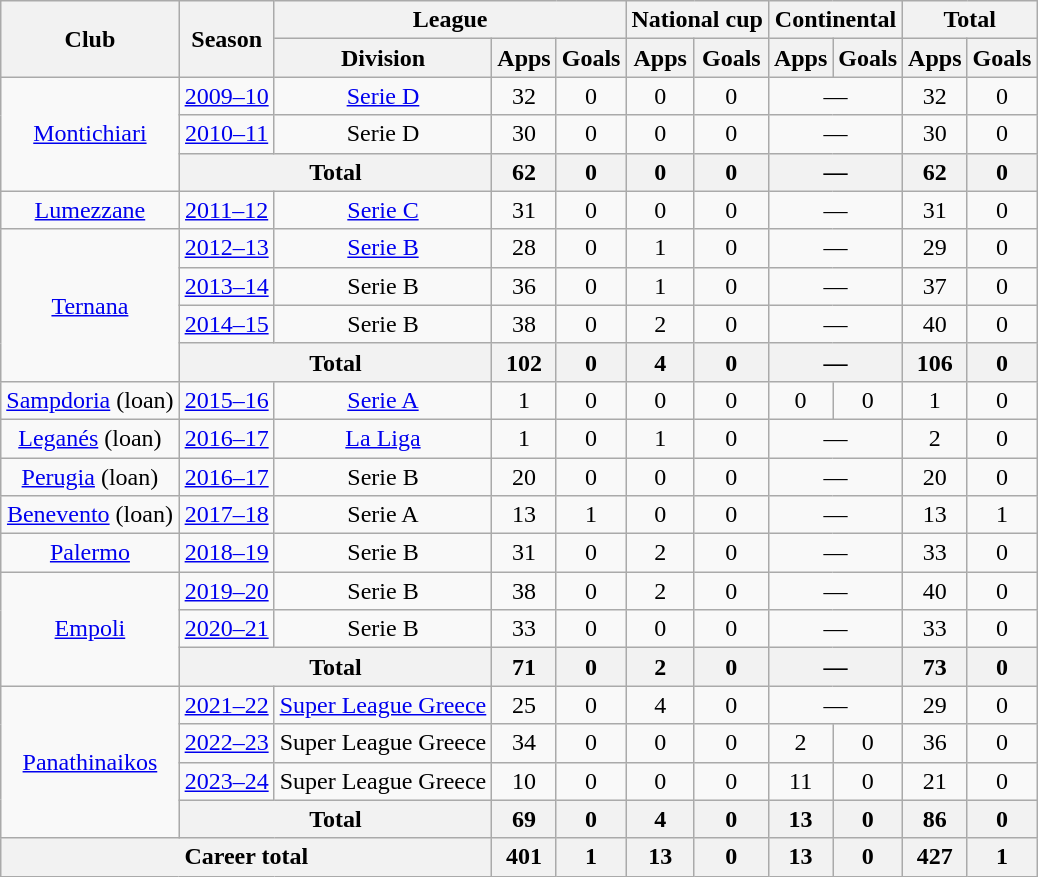<table class="wikitable" style="text-align:center">
<tr>
<th rowspan=2>Club</th>
<th rowspan=2>Season</th>
<th colspan=3>League</th>
<th colspan=2>National cup</th>
<th colspan=2>Continental</th>
<th colspan=2>Total</th>
</tr>
<tr>
<th>Division</th>
<th>Apps</th>
<th>Goals</th>
<th>Apps</th>
<th>Goals</th>
<th>Apps</th>
<th>Goals</th>
<th>Apps</th>
<th>Goals</th>
</tr>
<tr>
<td rowspan="3"><a href='#'>Montichiari</a></td>
<td><a href='#'>2009–10</a></td>
<td><a href='#'>Serie D</a></td>
<td>32</td>
<td>0</td>
<td>0</td>
<td>0</td>
<td colspan="2">—</td>
<td>32</td>
<td>0</td>
</tr>
<tr>
<td><a href='#'>2010–11</a></td>
<td>Serie D</td>
<td>30</td>
<td>0</td>
<td>0</td>
<td>0</td>
<td colspan="2">—</td>
<td>30</td>
<td>0</td>
</tr>
<tr>
<th colspan="2">Total</th>
<th>62</th>
<th>0</th>
<th>0</th>
<th>0</th>
<th colspan="2">—</th>
<th>62</th>
<th>0</th>
</tr>
<tr>
<td><a href='#'>Lumezzane</a></td>
<td><a href='#'>2011–12</a></td>
<td><a href='#'>Serie C</a></td>
<td>31</td>
<td>0</td>
<td>0</td>
<td>0</td>
<td colspan="2">—</td>
<td>31</td>
<td>0</td>
</tr>
<tr>
<td rowspan="4"><a href='#'>Ternana</a></td>
<td><a href='#'>2012–13</a></td>
<td><a href='#'>Serie B</a></td>
<td>28</td>
<td>0</td>
<td>1</td>
<td>0</td>
<td colspan="2">—</td>
<td>29</td>
<td>0</td>
</tr>
<tr>
<td><a href='#'>2013–14</a></td>
<td>Serie B</td>
<td>36</td>
<td>0</td>
<td>1</td>
<td>0</td>
<td colspan="2">—</td>
<td>37</td>
<td>0</td>
</tr>
<tr>
<td><a href='#'>2014–15</a></td>
<td>Serie B</td>
<td>38</td>
<td>0</td>
<td>2</td>
<td>0</td>
<td colspan="2">—</td>
<td>40</td>
<td>0</td>
</tr>
<tr>
<th colspan="2">Total</th>
<th>102</th>
<th>0</th>
<th>4</th>
<th>0</th>
<th colspan="2">—</th>
<th>106</th>
<th>0</th>
</tr>
<tr>
<td><a href='#'>Sampdoria</a> (loan)</td>
<td><a href='#'>2015–16</a></td>
<td><a href='#'>Serie A</a></td>
<td>1</td>
<td>0</td>
<td>0</td>
<td>0</td>
<td>0</td>
<td>0</td>
<td>1</td>
<td>0</td>
</tr>
<tr>
<td><a href='#'>Leganés</a> (loan)</td>
<td><a href='#'>2016–17</a></td>
<td><a href='#'>La Liga</a></td>
<td>1</td>
<td>0</td>
<td>1</td>
<td>0</td>
<td colspan="2">—</td>
<td>2</td>
<td>0</td>
</tr>
<tr>
<td><a href='#'>Perugia</a> (loan)</td>
<td><a href='#'>2016–17</a></td>
<td>Serie B</td>
<td>20</td>
<td>0</td>
<td>0</td>
<td>0</td>
<td colspan="2">—</td>
<td>20</td>
<td>0</td>
</tr>
<tr>
<td><a href='#'>Benevento</a> (loan)</td>
<td><a href='#'>2017–18</a></td>
<td>Serie A</td>
<td>13</td>
<td>1</td>
<td>0</td>
<td>0</td>
<td colspan="2">—</td>
<td>13</td>
<td>1</td>
</tr>
<tr>
<td><a href='#'>Palermo</a></td>
<td><a href='#'>2018–19</a></td>
<td>Serie B</td>
<td>31</td>
<td>0</td>
<td>2</td>
<td>0</td>
<td colspan="2">—</td>
<td>33</td>
<td>0</td>
</tr>
<tr>
<td rowspan=3><a href='#'>Empoli</a></td>
<td><a href='#'>2019–20</a></td>
<td>Serie B</td>
<td>38</td>
<td>0</td>
<td>2</td>
<td>0</td>
<td colspan="2">—</td>
<td>40</td>
<td>0</td>
</tr>
<tr>
<td><a href='#'>2020–21</a></td>
<td>Serie B</td>
<td>33</td>
<td>0</td>
<td>0</td>
<td>0</td>
<td colspan="2">—</td>
<td>33</td>
<td>0</td>
</tr>
<tr>
<th colspan="2">Total</th>
<th>71</th>
<th>0</th>
<th>2</th>
<th>0</th>
<th colspan="2">—</th>
<th>73</th>
<th>0</th>
</tr>
<tr>
<td rowspan="4"><a href='#'>Panathinaikos</a></td>
<td><a href='#'>2021–22</a></td>
<td><a href='#'>Super League Greece</a></td>
<td>25</td>
<td>0</td>
<td>4</td>
<td>0</td>
<td colspan="2">—</td>
<td>29</td>
<td>0</td>
</tr>
<tr>
<td><a href='#'>2022–23</a></td>
<td>Super League Greece</td>
<td>34</td>
<td>0</td>
<td>0</td>
<td>0</td>
<td>2</td>
<td>0</td>
<td>36</td>
<td>0</td>
</tr>
<tr>
<td><a href='#'>2023–24</a></td>
<td>Super League Greece</td>
<td>10</td>
<td>0</td>
<td>0</td>
<td>0</td>
<td>11</td>
<td>0</td>
<td>21</td>
<td>0</td>
</tr>
<tr>
<th colspan="2">Total</th>
<th>69</th>
<th>0</th>
<th>4</th>
<th>0</th>
<th>13</th>
<th>0</th>
<th>86</th>
<th>0</th>
</tr>
<tr>
<th colspan="3">Career total</th>
<th>401</th>
<th>1</th>
<th>13</th>
<th>0</th>
<th>13</th>
<th>0</th>
<th>427</th>
<th>1</th>
</tr>
</table>
